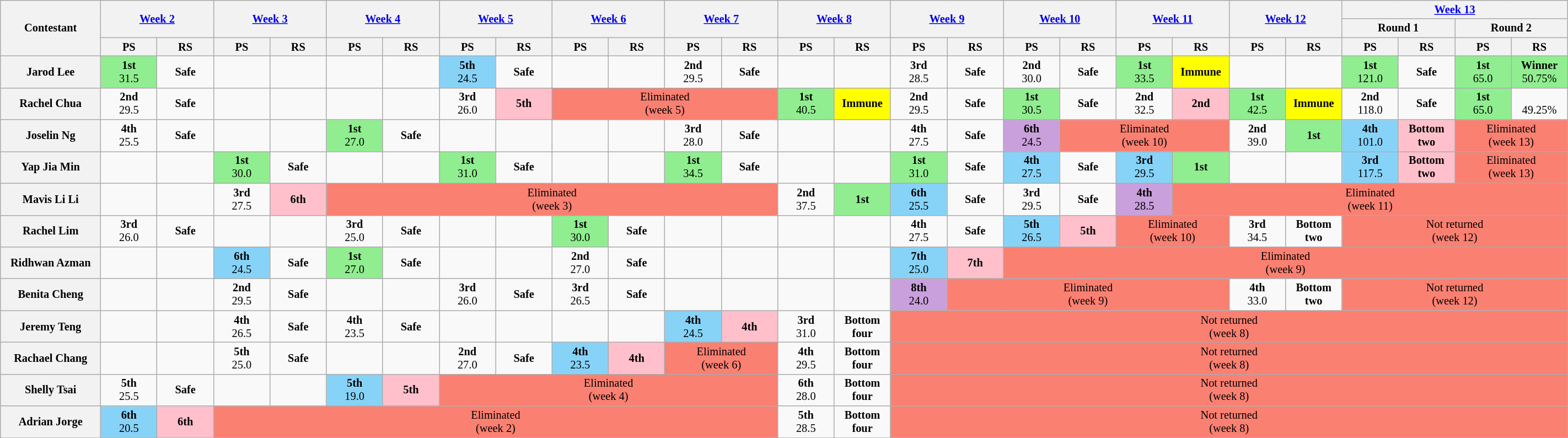<table class="wikitable" style="text-align:center; font-size:85%; width:150%;">
<tr>
<th style="width:6.4%" rowspan="3" scope="col">Contestant</th>
<th rowspan=2 colspan=2 scope="col"><a href='#'>Week 2</a></th>
<th rowspan=2 colspan=2 scope="col"><a href='#'>Week 3</a></th>
<th rowspan=2 colspan=2 scope="col"><a href='#'>Week 4</a></th>
<th rowspan=2 colspan=2 scope="col"><a href='#'>Week 5</a></th>
<th rowspan=2 colspan=2 scope="col"><a href='#'>Week 6</a></th>
<th rowspan=2 colspan=2 scope="col"><a href='#'>Week 7</a></th>
<th rowspan=2 colspan=2 scope="col"><a href='#'>Week 8</a></th>
<th rowspan=2 colspan="2" scope="col"><a href='#'>Week 9</a></th>
<th rowspan=2 colspan="2" scope="col"><a href='#'>Week 10</a></th>
<th rowspan=2 colspan="2" scope="col"><a href='#'>Week 11</a></th>
<th rowspan=2 colspan="2" scope="col"><a href='#'>Week 12</a></th>
<th colspan="4" scope="col"><a href='#'>Week 13</a></th>
</tr>
<tr>
<th colspan=2>Round 1</th>
<th colspan=2>Round 2</th>
</tr>
<tr>
<th style="width:3.6%">PS</th>
<th style="width:3.6%">RS</th>
<th style="width:3.6%">PS</th>
<th style="width:3.6%">RS</th>
<th style="width:3.6%">PS</th>
<th style="width:3.6%">RS</th>
<th style="width:3.6%">PS</th>
<th style="width:3.6%">RS</th>
<th style="width:3.6%">PS</th>
<th style="width:3.6%">RS</th>
<th style="width:3.6%">PS</th>
<th style="width:3.6%">RS</th>
<th style="width:3.6%">PS</th>
<th style="width:3.6%">RS</th>
<th style="width:3.6%">PS</th>
<th style="width:3.6%">RS</th>
<th style="width:3.6%">PS</th>
<th style="width:3.6%">RS</th>
<th style="width:3.6%">PS</th>
<th style="width:3.6%">RS</th>
<th style="width:3.6%">PS</th>
<th style="width:3.6%">RS</th>
<th style="width:3.6%">PS</th>
<th style="width:3.6%">RS</th>
<th style="width:3.6%">PS</th>
<th style="width:3.6%">RS</th>
</tr>
<tr>
<th scope="row">Jarod Lee</th>
<td style="background:lightgreen"><strong>1st</strong><br>31.5</td>
<td><strong>Safe</strong></td>
<td></td>
<td></td>
<td></td>
<td></td>
<td style="background:#87D3F8"><strong>5th</strong><br>24.5</td>
<td><strong>Safe</strong></td>
<td></td>
<td></td>
<td><strong>2nd</strong><br>29.5</td>
<td><strong>Safe</strong></td>
<td></td>
<td></td>
<td><strong>3rd</strong><br>28.5</td>
<td><strong>Safe</strong></td>
<td><strong>2nd</strong><br>30.0</td>
<td><strong>Safe</strong></td>
<td style="background:lightgreen"><strong>1st</strong><br>33.5</td>
<td style="background:yellow"><strong>Immune</strong></td>
<td></td>
<td></td>
<td style="background:lightgreen"><strong>1st</strong><br>121.0</td>
<td><strong>Safe</strong></td>
<td style="background:lightgreen"><strong>1st</strong><br>65.0</td>
<td style="background:lightgreen"><strong>Winner</strong><br>50.75%</td>
</tr>
<tr>
<th scope="row">Rachel Chua</th>
<td><strong>2nd</strong><br>29.5</td>
<td><strong>Safe</strong></td>
<td></td>
<td></td>
<td></td>
<td></td>
<td><strong>3rd</strong><br>26.0</td>
<td style=background:pink><strong>5th</strong></td>
<td colspan="4" style=background:salmon>Eliminated<br>(week 5)</td>
<td style="background:lightgreen"><strong>1st</strong><br>40.5</td>
<td style="background:yellow"><strong>Immune</strong></td>
<td><strong>2nd</strong><br>29.5</td>
<td><strong>Safe</strong></td>
<td style="background:lightgreen"><strong>1st</strong><br>30.5</td>
<td><strong>Safe</strong></td>
<td><strong>2nd</strong><br>32.5</td>
<td style=background:pink><strong>2nd</strong></td>
<td style="background:lightgreen"><strong>1st</strong><br>42.5</td>
<td style="background:yellow"><strong>Immune</strong></td>
<td><strong>2nd</strong><br>118.0</td>
<td><strong>Safe</strong></td>
<td style="background:lightgreen"><strong>1st</strong><br>65.0</td>
<td><br>49.25%</td>
</tr>
<tr>
<th scope="row">Joselin Ng</th>
<td><strong>4th</strong><br>25.5</td>
<td><strong>Safe</strong></td>
<td></td>
<td></td>
<td style="background:lightgreen"><strong>1st</strong><br>27.0</td>
<td><strong>Safe</strong></td>
<td></td>
<td></td>
<td></td>
<td></td>
<td><strong>3rd</strong><br>28.0</td>
<td><strong>Safe</strong></td>
<td></td>
<td></td>
<td><strong>4th</strong><br>27.5</td>
<td><strong>Safe</strong></td>
<td style=background:#C9A0DC><strong>6th</strong><br>24.5</td>
<td colspan="3" style=background:salmon>Eliminated<br>(week 10)</td>
<td><strong>2nd</strong><br>39.0</td>
<td style="background:lightgreen"><strong>1st</strong></td>
<td style="background:#87D3F8"><strong>4th</strong><br>101.0</td>
<td style=background:pink><strong>Bottom two</strong></td>
<td colspan="2" style=background:salmon>Eliminated<br>(week 13)</td>
</tr>
<tr>
<th scope="row">Yap Jia Min</th>
<td></td>
<td></td>
<td style="background:lightgreen"><strong>1st</strong><br>30.0</td>
<td><strong>Safe</strong></td>
<td></td>
<td></td>
<td style="background:lightgreen"><strong>1st</strong><br>31.0</td>
<td><strong>Safe</strong></td>
<td></td>
<td></td>
<td style="background:lightgreen"><strong>1st</strong><br>34.5</td>
<td><strong>Safe</strong></td>
<td></td>
<td></td>
<td style="background:lightgreen"><strong>1st</strong><br>31.0</td>
<td><strong>Safe</strong></td>
<td style="background:#87D3F8"><strong>4th</strong><br>27.5</td>
<td><strong>Safe</strong></td>
<td style="background:#87D3F8"><strong>3rd</strong><br>29.5</td>
<td style="background:lightgreen"><strong>1st</strong></td>
<td></td>
<td></td>
<td style="background:#87D3F8"><strong>3rd</strong><br>117.5</td>
<td style=background:pink><strong>Bottom two</strong></td>
<td colspan="2" style=background:salmon>Eliminated<br>(week 13)</td>
</tr>
<tr>
<th scope="row">Mavis Li Li</th>
<td></td>
<td></td>
<td><strong>3rd</strong><br>27.5</td>
<td style=background:pink><strong>6th</strong></td>
<td colspan="8" style=background:salmon>Eliminated<br>(week 3)</td>
<td><strong>2nd</strong><br>37.5</td>
<td style="background:lightgreen"><strong>1st</strong></td>
<td style="background:#87D3F8"><strong>6th</strong><br>25.5</td>
<td><strong>Safe</strong></td>
<td><strong>3rd</strong><br>29.5</td>
<td><strong>Safe</strong></td>
<td style=background:#C9A0DC><strong>4th</strong><br>28.5</td>
<td colspan="7" style=background:salmon>Eliminated<br>(week 11)</td>
</tr>
<tr>
<th scope="row">Rachel Lim</th>
<td><strong>3rd</strong><br>26.0</td>
<td><strong>Safe</strong></td>
<td></td>
<td></td>
<td><strong>3rd</strong><br>25.0</td>
<td><strong>Safe</strong></td>
<td></td>
<td></td>
<td style="background:lightgreen"><strong>1st</strong><br>30.0</td>
<td><strong>Safe</strong></td>
<td></td>
<td></td>
<td></td>
<td></td>
<td><strong>4th</strong><br>27.5</td>
<td><strong>Safe</strong></td>
<td style="background:#87D3F8"><strong>5th</strong><br>26.5</td>
<td style=background:pink><strong>5th</strong></td>
<td colspan="2" style=background:salmon>Eliminated<br>(week 10)</td>
<td><strong>3rd</strong><br>34.5</td>
<td><strong>Bottom two</strong></td>
<td colspan="4" style=background:salmon>Not returned<br>(week 12)</td>
</tr>
<tr>
<th scope="row">Ridhwan Azman</th>
<td></td>
<td></td>
<td style="background:#87D3F8"><strong>6th</strong><br>24.5</td>
<td><strong>Safe</strong></td>
<td style="background:lightgreen"><strong>1st</strong><br>27.0</td>
<td><strong>Safe</strong></td>
<td></td>
<td></td>
<td><strong>2nd</strong><br>27.0</td>
<td><strong>Safe</strong></td>
<td></td>
<td></td>
<td></td>
<td></td>
<td style="background:#87D3F8"><strong>7th</strong><br>25.0</td>
<td style=background:pink><strong>7th</strong></td>
<td colspan="10" style=background:salmon>Eliminated<br>(week 9)</td>
</tr>
<tr>
<th scope="row">Benita Cheng</th>
<td></td>
<td></td>
<td><strong>2nd</strong><br>29.5</td>
<td><strong>Safe</strong></td>
<td></td>
<td></td>
<td><strong>3rd</strong><br>26.0</td>
<td><strong>Safe</strong></td>
<td><strong>3rd</strong><br>26.5</td>
<td><strong>Safe</strong></td>
<td></td>
<td></td>
<td></td>
<td></td>
<td style=background:#C9A0DC><strong>8th</strong><br>24.0</td>
<td colspan="5" style=background:salmon>Eliminated<br>(week 9)</td>
<td><strong>4th</strong><br>33.0</td>
<td><strong>Bottom two</strong></td>
<td colspan="5" style=background:salmon>Not returned<br>(week 12)</td>
</tr>
<tr>
<th scope="row">Jeremy Teng</th>
<td></td>
<td></td>
<td><strong>4th</strong><br>26.5</td>
<td><strong>Safe</strong></td>
<td><strong>4th</strong><br>23.5</td>
<td><strong>Safe</strong></td>
<td></td>
<td></td>
<td></td>
<td></td>
<td style="background:#87D3F8"><strong>4th</strong><br>24.5</td>
<td style=background:pink><strong>4th</strong></td>
<td><strong>3rd</strong><br>31.0</td>
<td><strong>Bottom four</strong></td>
<td colspan="12" style=background:salmon>Not returned<br>(week 8)</td>
</tr>
<tr>
<th scope="row">Rachael Chang</th>
<td></td>
<td></td>
<td><strong>5th</strong><br>25.0</td>
<td><strong>Safe</strong></td>
<td></td>
<td></td>
<td><strong>2nd</strong><br>27.0</td>
<td><strong>Safe</strong></td>
<td style="background:#87D3F8"><strong>4th</strong><br>23.5</td>
<td style=background:pink><strong>4th</strong></td>
<td colspan="2" style=background:salmon>Eliminated<br>(week 6)</td>
<td><strong>4th</strong><br>29.5</td>
<td><strong>Bottom four</strong></td>
<td colspan="12" style=background:salmon>Not returned<br>(week 8)</td>
</tr>
<tr>
<th scope="row">Shelly Tsai</th>
<td><strong>5th</strong><br>25.5</td>
<td><strong>Safe</strong></td>
<td></td>
<td></td>
<td style="background:#87D3F8"><strong>5th</strong><br>19.0</td>
<td style=background:pink><strong>5th</strong></td>
<td colspan="6" style=background:salmon>Eliminated<br>(week 4)</td>
<td><strong>6th</strong><br>28.0</td>
<td><strong>Bottom four</strong></td>
<td colspan="12" style=background:salmon>Not returned<br>(week 8)</td>
</tr>
<tr>
<th scope="row">Adrian Jorge</th>
<td style="background:#87D3F8"><strong>6th</strong><br>20.5</td>
<td style=background:pink><strong>6th</strong></td>
<td colspan="10" style=background:salmon>Eliminated<br>(week 2)</td>
<td><strong>5th</strong><br>28.5</td>
<td><strong>Bottom four</strong></td>
<td colspan="12" style=background:salmon>Not returned<br>(week 8)</td>
</tr>
<tr>
</tr>
</table>
